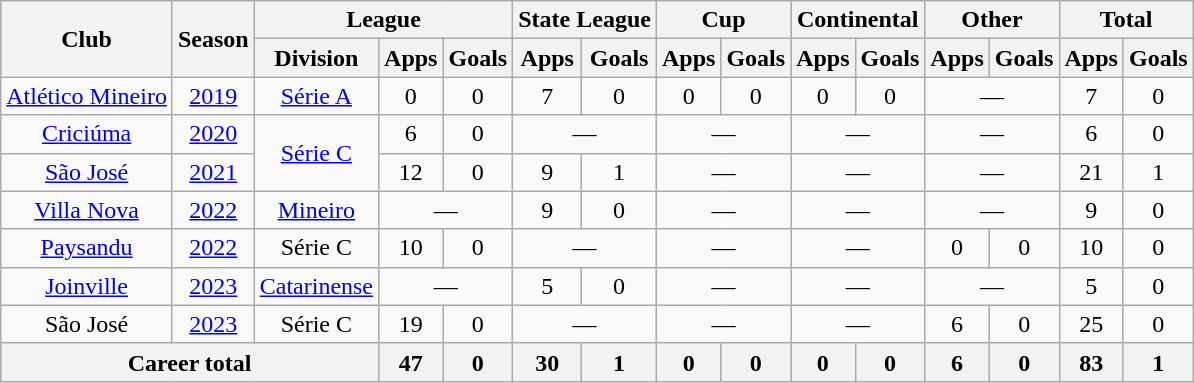<table class="wikitable" style="text-align: center">
<tr>
<th rowspan="2">Club</th>
<th rowspan="2">Season</th>
<th colspan="3">League</th>
<th colspan="2">State League</th>
<th colspan="2">Cup</th>
<th colspan="2">Continental</th>
<th colspan="2">Other</th>
<th colspan="2">Total</th>
</tr>
<tr>
<th>Division</th>
<th>Apps</th>
<th>Goals</th>
<th>Apps</th>
<th>Goals</th>
<th>Apps</th>
<th>Goals</th>
<th>Apps</th>
<th>Goals</th>
<th>Apps</th>
<th>Goals</th>
<th>Apps</th>
<th>Goals</th>
</tr>
<tr>
<td><a href='#'>Atlético Mineiro</a></td>
<td><a href='#'>2019</a></td>
<td><a href='#'>Série A</a></td>
<td>0</td>
<td>0</td>
<td>7</td>
<td>0</td>
<td>0</td>
<td>0</td>
<td>0</td>
<td>0</td>
<td colspan="2">—</td>
<td>7</td>
<td>0</td>
</tr>
<tr>
<td><a href='#'>Criciúma</a></td>
<td><a href='#'>2020</a></td>
<td rowspan="2"><a href='#'>Série C</a></td>
<td>6</td>
<td>0</td>
<td colspan="2">—</td>
<td colspan="2">—</td>
<td colspan="2">—</td>
<td colspan="2">—</td>
<td>6</td>
<td>0</td>
</tr>
<tr>
<td><a href='#'>São José</a></td>
<td><a href='#'>2021</a></td>
<td>12</td>
<td>0</td>
<td>9</td>
<td>1</td>
<td colspan="2">—</td>
<td colspan="2">—</td>
<td colspan="2">—</td>
<td>21</td>
<td>1</td>
</tr>
<tr>
<td><a href='#'>Villa Nova</a></td>
<td><a href='#'>2022</a></td>
<td><a href='#'>Mineiro</a></td>
<td colspan="2">—</td>
<td>9</td>
<td>0</td>
<td colspan="2">—</td>
<td colspan="2">—</td>
<td colspan="2">—</td>
<td>9</td>
<td>0</td>
</tr>
<tr>
<td><a href='#'>Paysandu</a></td>
<td><a href='#'>2022</a></td>
<td>Série C</td>
<td>10</td>
<td>0</td>
<td colspan="2">—</td>
<td colspan="2">—</td>
<td colspan="2">—</td>
<td>0</td>
<td>0</td>
<td>10</td>
<td>0</td>
</tr>
<tr>
<td><a href='#'>Joinville</a></td>
<td><a href='#'>2023</a></td>
<td><a href='#'>Catarinense</a></td>
<td colspan="2">—</td>
<td>5</td>
<td>0</td>
<td colspan="2">—</td>
<td colspan="2">—</td>
<td colspan="2">—</td>
<td>5</td>
<td>0</td>
</tr>
<tr>
<td rowspan="1">São José</td>
<td><a href='#'>2023</a></td>
<td rowspan="1">Série C</td>
<td>19</td>
<td>0</td>
<td colspan="2">—</td>
<td colspan="2">—</td>
<td colspan="2">—</td>
<td>6</td>
<td>0</td>
<td>25</td>
<td>0</td>
</tr>
<tr>
<th colspan="3"><strong>Career total</strong></th>
<th>47</th>
<th>0</th>
<th>30</th>
<th>1</th>
<th>0</th>
<th>0</th>
<th>0</th>
<th>0</th>
<th>6</th>
<th>0</th>
<th>83</th>
<th>1</th>
</tr>
</table>
